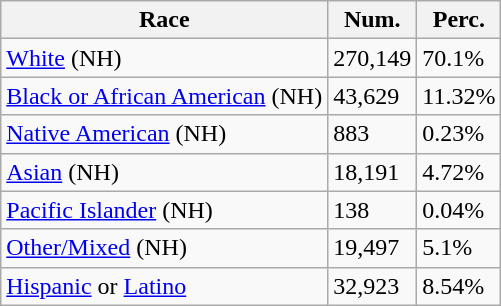<table class="wikitable">
<tr>
<th>Race</th>
<th>Num.</th>
<th>Perc.</th>
</tr>
<tr>
<td><a href='#'>White</a> (NH)</td>
<td>270,149</td>
<td>70.1%</td>
</tr>
<tr>
<td><a href='#'>Black or African American</a> (NH)</td>
<td>43,629</td>
<td>11.32%</td>
</tr>
<tr>
<td><a href='#'>Native American</a> (NH)</td>
<td>883</td>
<td>0.23%</td>
</tr>
<tr>
<td><a href='#'>Asian</a> (NH)</td>
<td>18,191</td>
<td>4.72%</td>
</tr>
<tr>
<td><a href='#'>Pacific Islander</a> (NH)</td>
<td>138</td>
<td>0.04%</td>
</tr>
<tr>
<td><a href='#'>Other/Mixed</a> (NH)</td>
<td>19,497</td>
<td>5.1%</td>
</tr>
<tr>
<td><a href='#'>Hispanic</a> or <a href='#'>Latino</a></td>
<td>32,923</td>
<td>8.54%</td>
</tr>
</table>
